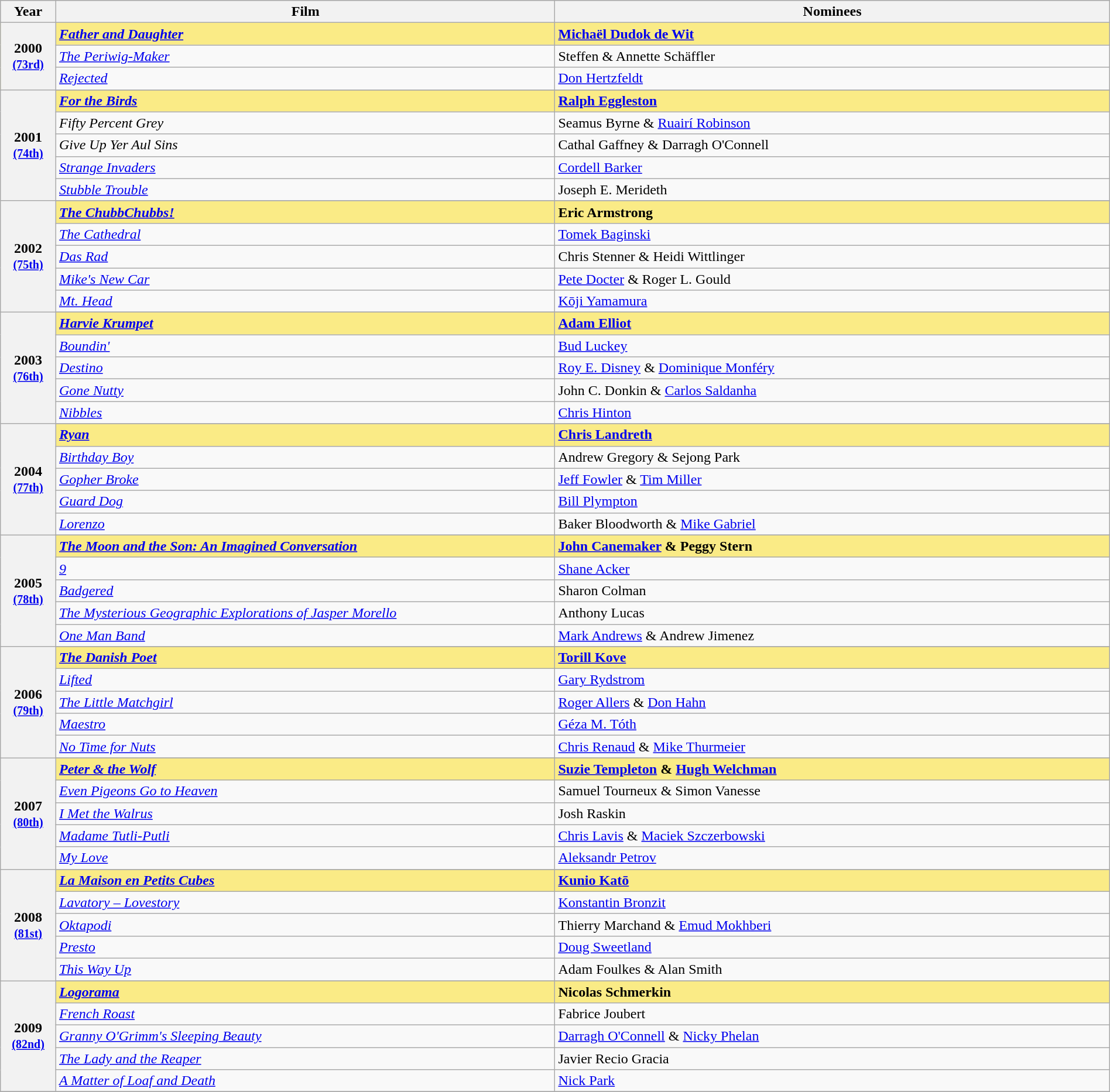<table class="wikitable sortable" style="width:100%">
<tr bgcolor="#bebebe">
<th width="5%">Year</th>
<th width="45%">Film</th>
<th width="50%">Nominees</th>
</tr>
<tr style="background:#FAEB86">
<th rowspan="3">2000<br><small><a href='#'>(73rd)</a></small></th>
<td><strong><em><a href='#'>Father and Daughter</a></em></strong></td>
<td><strong><a href='#'>Michaël Dudok de Wit</a></strong></td>
</tr>
<tr>
<td><em><a href='#'>The Periwig-Maker</a></em></td>
<td>Steffen & Annette Schäffler</td>
</tr>
<tr>
<td><em><a href='#'>Rejected</a></em></td>
<td><a href='#'>Don Hertzfeldt</a></td>
</tr>
<tr>
<th rowspan="6" style="text-align:center">2001<br><small><a href='#'>(74th)</a></small></th>
</tr>
<tr style="background:#FAEB86">
<td><strong><em><a href='#'>For the Birds</a></em></strong></td>
<td><strong><a href='#'>Ralph Eggleston</a></strong></td>
</tr>
<tr>
<td><em>Fifty Percent Grey</em></td>
<td>Seamus Byrne & <a href='#'>Ruairí Robinson</a></td>
</tr>
<tr>
<td><em>Give Up Yer Aul Sins</em></td>
<td>Cathal Gaffney & Darragh O'Connell</td>
</tr>
<tr>
<td><em><a href='#'>Strange Invaders</a></em></td>
<td><a href='#'>Cordell Barker</a></td>
</tr>
<tr>
<td><em><a href='#'>Stubble Trouble</a></em></td>
<td>Joseph E. Merideth</td>
</tr>
<tr>
<th rowspan="6" style="text-align:center">2002<br><small><a href='#'>(75th)</a></small></th>
</tr>
<tr style="background:#FAEB86">
<td><strong><em><a href='#'>The ChubbChubbs!</a></em></strong></td>
<td><strong>Eric Armstrong</strong></td>
</tr>
<tr>
<td><em><a href='#'>The Cathedral</a></em></td>
<td><a href='#'>Tomek Baginski</a></td>
</tr>
<tr>
<td><em><a href='#'>Das Rad</a></em></td>
<td>Chris Stenner & Heidi Wittlinger</td>
</tr>
<tr>
<td><em><a href='#'>Mike's New Car</a></em></td>
<td><a href='#'>Pete Docter</a> & Roger L. Gould</td>
</tr>
<tr>
<td><em><a href='#'>Mt. Head</a></em></td>
<td><a href='#'>Kōji Yamamura</a></td>
</tr>
<tr>
<th rowspan="6" style="text-align:center">2003<br><small><a href='#'>(76th)</a></small></th>
</tr>
<tr style="background:#FAEB86">
<td><strong><em><a href='#'>Harvie Krumpet</a></em></strong></td>
<td><strong><a href='#'>Adam Elliot</a></strong></td>
</tr>
<tr>
<td><em><a href='#'>Boundin'</a></em></td>
<td><a href='#'>Bud Luckey</a></td>
</tr>
<tr>
<td><em><a href='#'>Destino</a></em></td>
<td><a href='#'>Roy E. Disney</a> & <a href='#'>Dominique Monféry</a></td>
</tr>
<tr>
<td><em><a href='#'>Gone Nutty</a></em></td>
<td>John C. Donkin & <a href='#'>Carlos Saldanha</a></td>
</tr>
<tr>
<td><em><a href='#'>Nibbles</a></em></td>
<td><a href='#'>Chris Hinton</a></td>
</tr>
<tr>
<th rowspan="6" style="text-align:center">2004<br><small><a href='#'>(77th)</a></small></th>
</tr>
<tr style="background:#FAEB86">
<td><strong><em><a href='#'>Ryan</a></em></strong></td>
<td><strong><a href='#'>Chris Landreth</a></strong></td>
</tr>
<tr>
<td><em><a href='#'>Birthday Boy</a></em></td>
<td>Andrew Gregory & Sejong Park</td>
</tr>
<tr>
<td><em><a href='#'>Gopher Broke</a></em></td>
<td><a href='#'>Jeff Fowler</a> & <a href='#'>Tim Miller</a></td>
</tr>
<tr>
<td><em><a href='#'>Guard Dog</a></em></td>
<td><a href='#'>Bill Plympton</a></td>
</tr>
<tr>
<td><em><a href='#'>Lorenzo</a></em></td>
<td>Baker Bloodworth & <a href='#'>Mike Gabriel</a></td>
</tr>
<tr>
<th rowspan="6" style="text-align:center">2005<br><small><a href='#'>(78th)</a></small></th>
</tr>
<tr style="background:#FAEB86">
<td><strong><em><a href='#'>The Moon and the Son: An Imagined Conversation</a></em></strong></td>
<td><strong><a href='#'>John Canemaker</a> & Peggy Stern</strong></td>
</tr>
<tr>
<td><em><a href='#'>9</a></em></td>
<td><a href='#'>Shane Acker</a></td>
</tr>
<tr>
<td><em><a href='#'>Badgered</a></em></td>
<td>Sharon Colman</td>
</tr>
<tr>
<td><em><a href='#'>The Mysterious Geographic Explorations of Jasper Morello</a></em></td>
<td>Anthony Lucas</td>
</tr>
<tr>
<td><em><a href='#'>One Man Band</a></em></td>
<td><a href='#'>Mark Andrews</a> & Andrew Jimenez</td>
</tr>
<tr>
<th rowspan="6" style="text-align:center">2006<br><small><a href='#'>(79th)</a></small></th>
</tr>
<tr style="background:#FAEB86">
<td><strong><em><a href='#'>The Danish Poet</a></em></strong></td>
<td><strong><a href='#'>Torill Kove</a></strong></td>
</tr>
<tr>
<td><em><a href='#'>Lifted</a></em></td>
<td><a href='#'>Gary Rydstrom</a></td>
</tr>
<tr>
<td><em><a href='#'>The Little Matchgirl</a></em></td>
<td><a href='#'>Roger Allers</a> & <a href='#'>Don Hahn</a></td>
</tr>
<tr>
<td><em><a href='#'>Maestro</a></em></td>
<td><a href='#'>Géza M. Tóth</a></td>
</tr>
<tr>
<td><em><a href='#'>No Time for Nuts</a></em></td>
<td><a href='#'>Chris Renaud</a> & <a href='#'>Mike Thurmeier</a></td>
</tr>
<tr>
<th rowspan="6" style="text-align:center">2007<br><small><a href='#'>(80th)</a></small></th>
</tr>
<tr style="background:#FAEB86">
<td><strong><em><a href='#'>Peter & the Wolf</a></em></strong></td>
<td><strong><a href='#'>Suzie Templeton</a> & <a href='#'>Hugh Welchman</a></strong></td>
</tr>
<tr>
<td><em><a href='#'>Even Pigeons Go to Heaven</a></em></td>
<td>Samuel Tourneux & Simon Vanesse</td>
</tr>
<tr>
<td><em><a href='#'>I Met the Walrus</a></em></td>
<td>Josh Raskin</td>
</tr>
<tr>
<td><em><a href='#'>Madame Tutli-Putli</a></em></td>
<td><a href='#'>Chris Lavis</a> & <a href='#'>Maciek Szczerbowski</a></td>
</tr>
<tr>
<td><em><a href='#'>My Love</a></em></td>
<td><a href='#'>Aleksandr Petrov</a></td>
</tr>
<tr>
<th rowspan="6" style="text-align:center">2008<br><small><a href='#'>(81st)</a></small></th>
</tr>
<tr style="background:#FAEB86">
<td><strong><em><a href='#'>La Maison en Petits Cubes</a></em></strong></td>
<td><strong><a href='#'>Kunio Katō</a></strong></td>
</tr>
<tr>
<td><em><a href='#'>Lavatory – Lovestory</a></em></td>
<td><a href='#'>Konstantin Bronzit</a></td>
</tr>
<tr>
<td><em><a href='#'>Oktapodi</a></em></td>
<td>Thierry Marchand & <a href='#'>Emud Mokhberi</a></td>
</tr>
<tr>
<td><em><a href='#'>Presto</a></em></td>
<td><a href='#'>Doug Sweetland</a></td>
</tr>
<tr>
<td><em><a href='#'>This Way Up</a></em></td>
<td>Adam Foulkes & Alan Smith</td>
</tr>
<tr>
<th rowspan="6" style="text-align:center">2009<br><small><a href='#'>(82nd)</a></small></th>
</tr>
<tr style="background:#FAEB86">
<td><strong><em><a href='#'>Logorama</a></em></strong></td>
<td><strong>Nicolas Schmerkin</strong></td>
</tr>
<tr>
<td><em><a href='#'>French Roast</a></em></td>
<td>Fabrice Joubert</td>
</tr>
<tr>
<td><em><a href='#'>Granny O'Grimm's Sleeping Beauty</a></em></td>
<td><a href='#'>Darragh O'Connell</a> & <a href='#'>Nicky Phelan</a></td>
</tr>
<tr>
<td><em><a href='#'>The Lady and the Reaper</a></em></td>
<td>Javier Recio Gracia</td>
</tr>
<tr>
<td><em><a href='#'>A Matter of Loaf and Death</a></em></td>
<td><a href='#'>Nick Park</a></td>
</tr>
<tr>
</tr>
</table>
